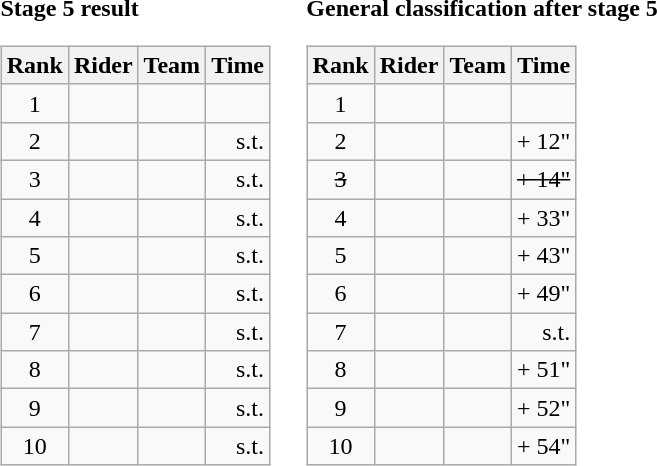<table>
<tr>
<td><strong>Stage 5 result</strong><br><table class="wikitable">
<tr>
<th scope="col">Rank</th>
<th scope="col">Rider</th>
<th scope="col">Team</th>
<th scope="col">Time</th>
</tr>
<tr>
<td style="text-align:center;">1</td>
<td></td>
<td></td>
<td style="text-align:right;"></td>
</tr>
<tr>
<td style="text-align:center;">2</td>
<td></td>
<td></td>
<td style="text-align:right;">s.t.</td>
</tr>
<tr>
<td style="text-align:center;">3</td>
<td></td>
<td></td>
<td style="text-align:right;">s.t.</td>
</tr>
<tr>
<td style="text-align:center;">4</td>
<td></td>
<td></td>
<td style="text-align:right;">s.t.</td>
</tr>
<tr>
<td style="text-align:center;">5</td>
<td></td>
<td></td>
<td style="text-align:right;">s.t.</td>
</tr>
<tr>
<td style="text-align:center;">6</td>
<td></td>
<td></td>
<td style="text-align:right;">s.t.</td>
</tr>
<tr>
<td style="text-align:center;">7</td>
<td></td>
<td></td>
<td style="text-align:right;">s.t.</td>
</tr>
<tr>
<td style="text-align:center;">8</td>
<td></td>
<td></td>
<td style="text-align:right;">s.t.</td>
</tr>
<tr>
<td style="text-align:center;">9</td>
<td></td>
<td></td>
<td style="text-align:right;">s.t.</td>
</tr>
<tr>
<td style="text-align:center;">10</td>
<td></td>
<td></td>
<td style="text-align:right;">s.t.</td>
</tr>
</table>
</td>
<td></td>
<td><strong>General classification after stage 5</strong><br><table class="wikitable">
<tr>
<th scope="col">Rank</th>
<th scope="col">Rider</th>
<th scope="col">Team</th>
<th scope="col">Time</th>
</tr>
<tr>
<td style="text-align:center;">1</td>
<td> </td>
<td></td>
<td style="text-align:right;"></td>
</tr>
<tr>
<td style="text-align:center;">2</td>
<td></td>
<td></td>
<td style="text-align:right;">+ 12"</td>
</tr>
<tr>
<td style="text-align:center;"><del>3</del></td>
<td><del></del></td>
<td><del></del></td>
<td style="text-align:right;"><del>+ 14"</del></td>
</tr>
<tr>
<td style="text-align:center;">4</td>
<td></td>
<td></td>
<td style="text-align:right;">+ 33"</td>
</tr>
<tr>
<td style="text-align:center;">5</td>
<td></td>
<td></td>
<td style="text-align:right;">+ 43"</td>
</tr>
<tr>
<td style="text-align:center;">6</td>
<td></td>
<td></td>
<td style="text-align:right;">+ 49"</td>
</tr>
<tr>
<td style="text-align:center;">7</td>
<td></td>
<td></td>
<td style="text-align:right;">s.t.</td>
</tr>
<tr>
<td style="text-align:center;">8</td>
<td></td>
<td></td>
<td style="text-align:right;">+ 51"</td>
</tr>
<tr>
<td style="text-align:center;">9</td>
<td></td>
<td></td>
<td style="text-align:right;">+ 52"</td>
</tr>
<tr>
<td style="text-align:center;">10</td>
<td></td>
<td></td>
<td style="text-align:right;">+ 54"</td>
</tr>
</table>
</td>
</tr>
</table>
